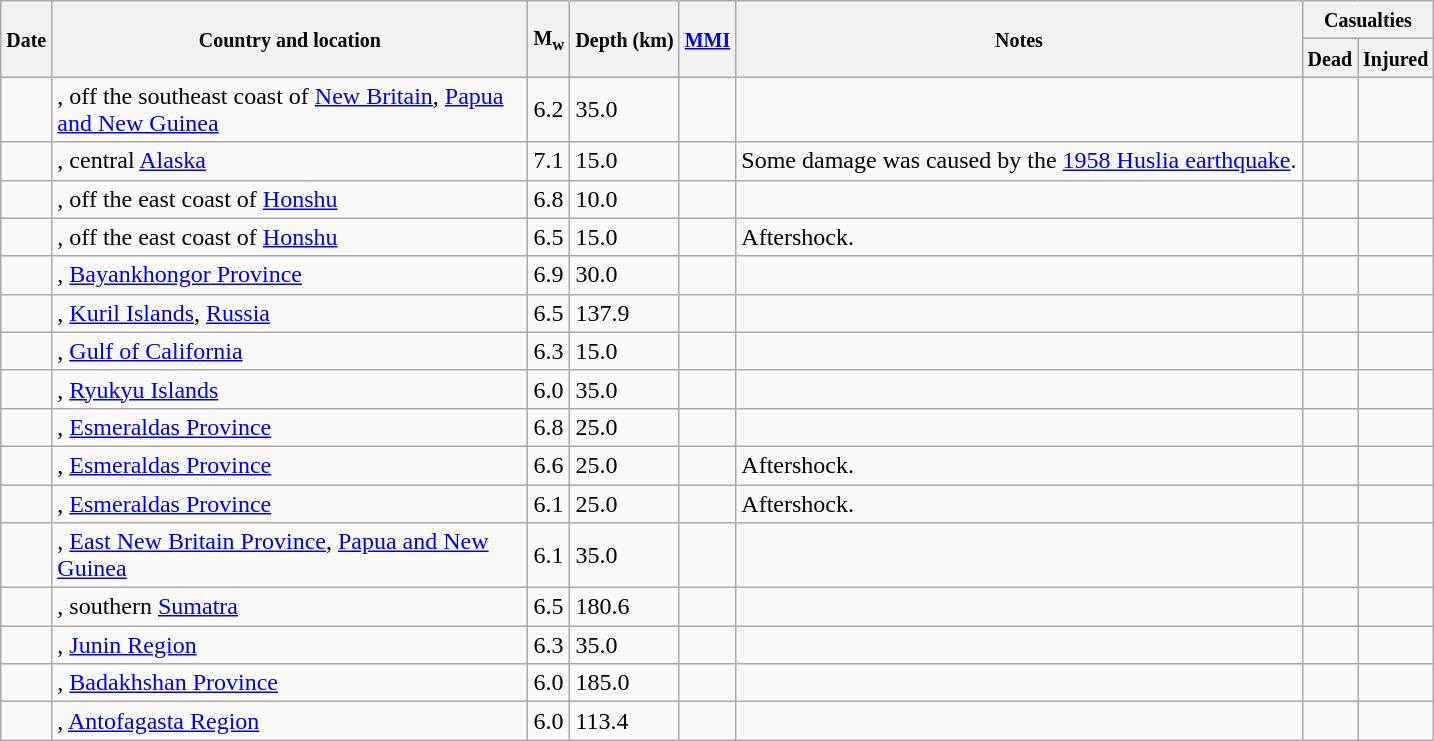<table class="wikitable sortable sort-under" style="border:1px black; margin-left:1em;">
<tr>
<th rowspan="2"><small>Date</small></th>
<th rowspan="2" style="width: 310px"><small>Country and location</small></th>
<th rowspan="2"><small>M<sub>w</sub></small></th>
<th rowspan="2"><small>Depth (km)</small></th>
<th rowspan="2"><small><a href='#'>MMI</a></small></th>
<th rowspan="2" class="unsortable"><small>Notes</small></th>
<th colspan="2"><small>Casualties</small></th>
</tr>
<tr>
<th><small>Dead</small></th>
<th><small>Injured</small></th>
</tr>
<tr>
<td></td>
<td>, off the southeast coast of <a href='#'>New Britain</a>, <a href='#'>Papua and New Guinea</a></td>
<td>6.2</td>
<td>35.0</td>
<td></td>
<td></td>
<td></td>
<td></td>
</tr>
<tr>
<td></td>
<td>, central <a href='#'>Alaska</a></td>
<td>7.1</td>
<td>15.0</td>
<td></td>
<td>Some damage was caused by the <a href='#'>1958 Huslia earthquake</a>.</td>
<td></td>
<td></td>
</tr>
<tr>
<td></td>
<td>, off the east coast of <a href='#'>Honshu</a></td>
<td>6.8</td>
<td>10.0</td>
<td></td>
<td></td>
<td></td>
<td></td>
</tr>
<tr>
<td></td>
<td>, off the east coast of <a href='#'>Honshu</a></td>
<td>6.5</td>
<td>15.0</td>
<td></td>
<td>Aftershock.</td>
<td></td>
<td></td>
</tr>
<tr>
<td></td>
<td>, <a href='#'>Bayankhongor Province</a></td>
<td>6.9</td>
<td>30.0</td>
<td></td>
<td></td>
<td></td>
<td></td>
</tr>
<tr>
<td></td>
<td>, <a href='#'>Kuril Islands</a>, <a href='#'>Russia</a></td>
<td>6.5</td>
<td>137.9</td>
<td></td>
<td></td>
<td></td>
<td></td>
</tr>
<tr>
<td></td>
<td>, <a href='#'>Gulf of California</a></td>
<td>6.3</td>
<td>15.0</td>
<td></td>
<td></td>
<td></td>
<td></td>
</tr>
<tr>
<td></td>
<td>, <a href='#'>Ryukyu Islands</a></td>
<td>6.0</td>
<td>35.0</td>
<td></td>
<td></td>
<td></td>
<td></td>
</tr>
<tr>
<td></td>
<td>, <a href='#'>Esmeraldas Province</a></td>
<td>6.8</td>
<td>25.0</td>
<td></td>
<td></td>
<td></td>
<td></td>
</tr>
<tr>
<td></td>
<td>, <a href='#'>Esmeraldas Province</a></td>
<td>6.6</td>
<td>25.0</td>
<td></td>
<td>Aftershock.</td>
<td></td>
<td></td>
</tr>
<tr>
<td></td>
<td>, <a href='#'>Esmeraldas Province</a></td>
<td>6.1</td>
<td>25.0</td>
<td></td>
<td>Aftershock.</td>
<td></td>
<td></td>
</tr>
<tr>
<td></td>
<td>, <a href='#'>East New Britain Province</a>, <a href='#'>Papua and New Guinea</a></td>
<td>6.1</td>
<td>35.0</td>
<td></td>
<td></td>
<td></td>
<td></td>
</tr>
<tr>
<td></td>
<td>, southern <a href='#'>Sumatra</a></td>
<td>6.5</td>
<td>180.6</td>
<td></td>
<td></td>
<td></td>
<td></td>
</tr>
<tr>
<td></td>
<td>, <a href='#'>Junin Region</a></td>
<td>6.3</td>
<td>35.0</td>
<td></td>
<td></td>
<td></td>
<td></td>
</tr>
<tr>
<td></td>
<td>, <a href='#'>Badakhshan Province</a></td>
<td>6.0</td>
<td>185.0</td>
<td></td>
<td></td>
<td></td>
<td></td>
</tr>
<tr>
<td></td>
<td>, <a href='#'>Antofagasta Region</a></td>
<td>6.0</td>
<td>113.4</td>
<td></td>
<td></td>
<td></td>
<td></td>
</tr>
</table>
